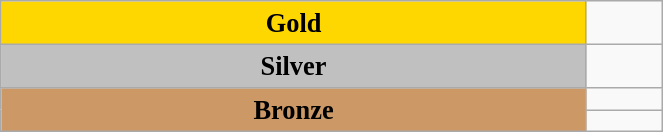<table class="wikitable" style="text-align:center; font-size:110%;" width="35%">
<tr>
<td rowspan="1" bgcolor="gold"><strong>Gold</strong></td>
<td align=left></td>
</tr>
<tr>
<td rowspan="1" bgcolor="silver"><strong>Silver</strong></td>
<td align=left></td>
</tr>
<tr>
<td rowspan="2" bgcolor="#cc9966"><strong>Bronze</strong></td>
<td align=left></td>
</tr>
<tr>
<td align=left></td>
</tr>
</table>
